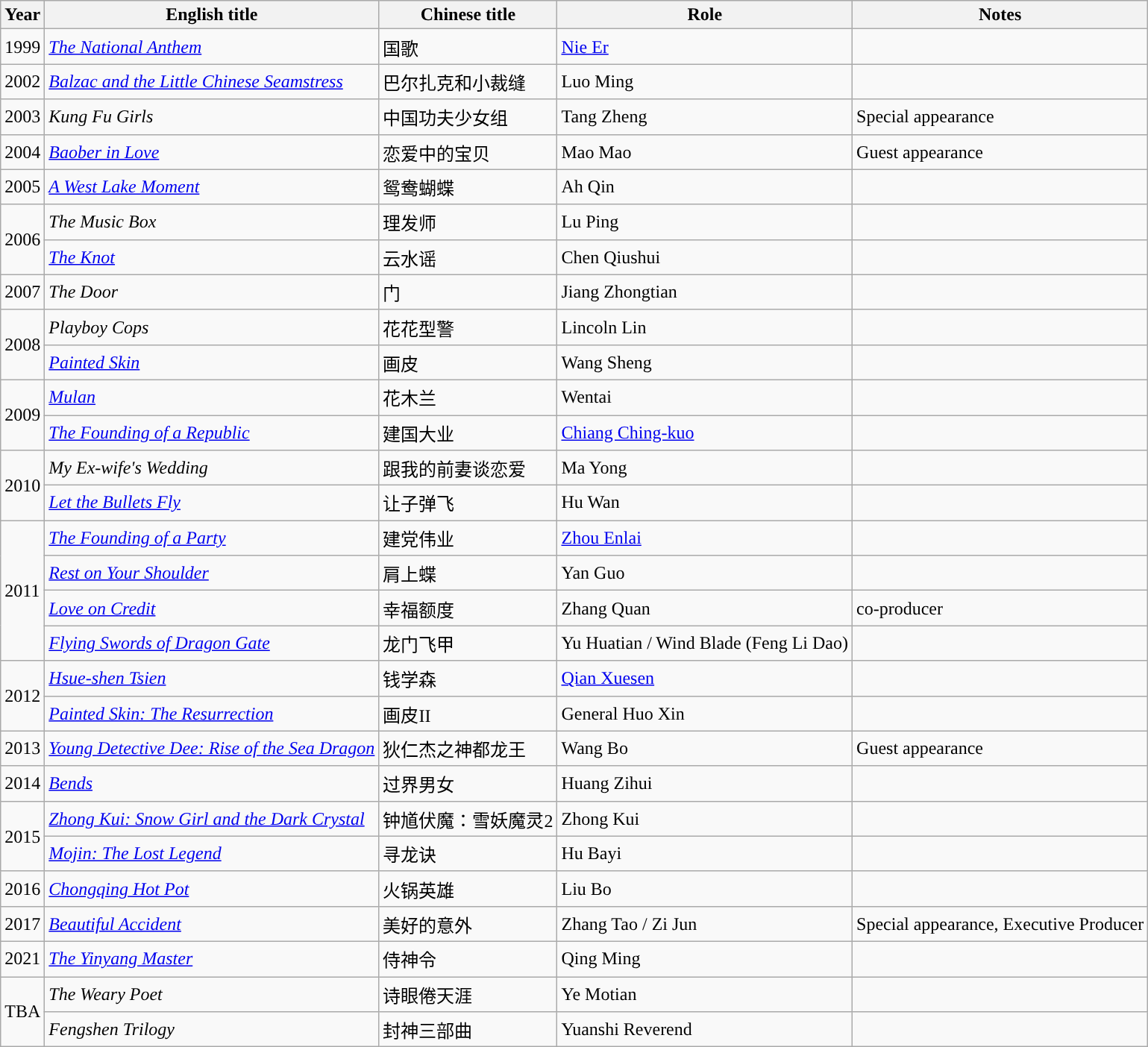<table class="wikitable sortable">
<tr>
<th>Year</th>
<th>English title</th>
<th>Chinese title</th>
<th>Role</th>
<th>Notes</th>
</tr>
<tr>
<td>1999</td>
<td><em><a href='#'>The National Anthem</a></em></td>
<td>国歌</td>
<td><a href='#'>Nie Er</a></td>
<td></td>
</tr>
<tr>
<td>2002</td>
<td><em><a href='#'>Balzac and the Little Chinese Seamstress</a></em></td>
<td>巴尔扎克和小裁缝</td>
<td>Luo Ming</td>
<td></td>
</tr>
<tr>
<td>2003</td>
<td><em>Kung Fu Girls</em></td>
<td>中国功夫少女组</td>
<td>Tang Zheng</td>
<td>Special appearance</td>
</tr>
<tr>
<td>2004</td>
<td><em><a href='#'>Baober in Love</a></em></td>
<td>恋爱中的宝贝</td>
<td>Mao Mao</td>
<td>Guest appearance</td>
</tr>
<tr>
<td>2005</td>
<td><em><a href='#'>A West Lake Moment</a></em></td>
<td>鸳鸯蝴蝶</td>
<td>Ah Qin</td>
<td></td>
</tr>
<tr>
<td rowspan=2>2006</td>
<td><em>The Music Box</em></td>
<td>理发师</td>
<td>Lu Ping</td>
<td></td>
</tr>
<tr>
<td><em><a href='#'>The Knot</a></em></td>
<td>云水谣</td>
<td>Chen Qiushui</td>
<td></td>
</tr>
<tr>
<td>2007</td>
<td><em>The Door</em></td>
<td>门</td>
<td>Jiang Zhongtian</td>
<td></td>
</tr>
<tr>
<td rowspan=2>2008</td>
<td><em>Playboy Cops</em></td>
<td>花花型警</td>
<td>Lincoln Lin</td>
<td></td>
</tr>
<tr>
<td><em><a href='#'>Painted Skin</a></em></td>
<td>画皮</td>
<td>Wang Sheng</td>
<td></td>
</tr>
<tr>
<td rowspan=2>2009</td>
<td><em><a href='#'>Mulan</a></em></td>
<td>花木兰</td>
<td>Wentai</td>
<td></td>
</tr>
<tr>
<td><em><a href='#'>The Founding of a Republic</a></em></td>
<td>建国大业</td>
<td><a href='#'>Chiang Ching-kuo</a></td>
<td></td>
</tr>
<tr>
<td rowspan=2>2010</td>
<td><em>My Ex-wife's Wedding</em></td>
<td>跟我的前妻谈恋爱</td>
<td>Ma Yong</td>
<td></td>
</tr>
<tr>
<td><em><a href='#'>Let the Bullets Fly</a></em></td>
<td>让子弹飞</td>
<td>Hu Wan</td>
<td></td>
</tr>
<tr>
<td rowspan=4>2011</td>
<td><em><a href='#'>The Founding of a Party</a></em></td>
<td>建党伟业</td>
<td><a href='#'>Zhou Enlai</a></td>
<td></td>
</tr>
<tr>
<td><em><a href='#'>Rest on Your Shoulder</a></em></td>
<td>肩上蝶</td>
<td>Yan Guo</td>
<td></td>
</tr>
<tr>
<td><em><a href='#'>Love on Credit</a></em></td>
<td>幸福额度</td>
<td>Zhang Quan</td>
<td>co-producer</td>
</tr>
<tr>
<td><em><a href='#'>Flying Swords of Dragon Gate</a></em></td>
<td>龙门飞甲</td>
<td>Yu Huatian / Wind Blade (Feng Li Dao)</td>
<td></td>
</tr>
<tr>
<td rowspan=2>2012</td>
<td><em><a href='#'>Hsue-shen Tsien</a></em></td>
<td>钱学森</td>
<td><a href='#'>Qian Xuesen</a></td>
<td></td>
</tr>
<tr>
<td><em><a href='#'>Painted Skin: The Resurrection</a></em></td>
<td>画皮II</td>
<td>General Huo Xin</td>
<td></td>
</tr>
<tr>
<td>2013</td>
<td><em><a href='#'>Young Detective Dee: Rise of the Sea Dragon</a></em></td>
<td>狄仁杰之神都龙王</td>
<td>Wang Bo</td>
<td>Guest appearance</td>
</tr>
<tr>
<td>2014</td>
<td><em><a href='#'>Bends</a></em></td>
<td>过界男女</td>
<td>Huang Zihui</td>
<td></td>
</tr>
<tr>
<td rowspan=2>2015</td>
<td><em><a href='#'>Zhong Kui: Snow Girl and the Dark Crystal</a></em></td>
<td>钟馗伏魔：雪妖魔灵2</td>
<td>Zhong Kui</td>
<td></td>
</tr>
<tr>
<td><em><a href='#'>Mojin: The Lost Legend</a></em></td>
<td>寻龙诀</td>
<td>Hu Bayi</td>
<td></td>
</tr>
<tr>
<td>2016</td>
<td><em><a href='#'>Chongqing Hot Pot</a></em></td>
<td>火锅英雄</td>
<td>Liu Bo</td>
<td></td>
</tr>
<tr>
<td>2017</td>
<td><em><a href='#'>Beautiful Accident</a></em></td>
<td>美好的意外</td>
<td>Zhang Tao / Zi Jun</td>
<td>Special appearance, Executive Producer</td>
</tr>
<tr>
<td>2021</td>
<td><em><a href='#'>The Yinyang Master</a></em></td>
<td>侍神令</td>
<td>Qing Ming</td>
<td></td>
</tr>
<tr>
<td rowspan=2>TBA</td>
<td><em>The Weary Poet</em></td>
<td>诗眼倦天涯</td>
<td>Ye Motian</td>
<td></td>
</tr>
<tr>
<td><em>Fengshen Trilogy</em></td>
<td>封神三部曲</td>
<td>Yuanshi Reverend</td>
<td></td>
</tr>
</table>
